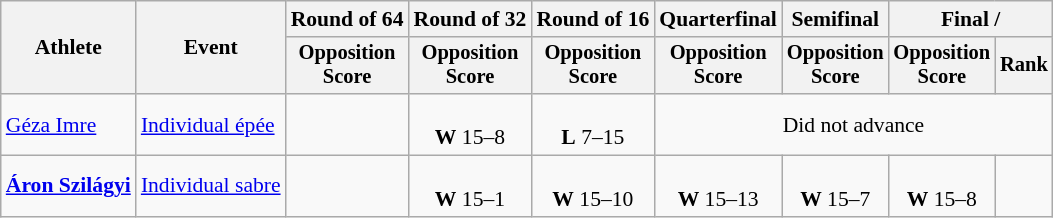<table class=wikitable style="font-size:90%">
<tr>
<th rowspan=2>Athlete</th>
<th rowspan=2>Event</th>
<th>Round of 64</th>
<th>Round of 32</th>
<th>Round of 16</th>
<th>Quarterfinal</th>
<th>Semifinal</th>
<th colspan=2>Final / </th>
</tr>
<tr style="font-size:95%">
<th>Opposition<br>Score</th>
<th>Opposition<br>Score</th>
<th>Opposition<br>Score</th>
<th>Opposition<br>Score</th>
<th>Opposition<br>Score</th>
<th>Opposition<br>Score</th>
<th>Rank</th>
</tr>
<tr align=center>
<td align=left><a href='#'>Géza Imre</a></td>
<td align=left><a href='#'>Individual épée</a></td>
<td></td>
<td><br><strong>W</strong> 15–8</td>
<td><br><strong>L</strong> 7–15</td>
<td colspan=4>Did not advance</td>
</tr>
<tr align=center>
<td align=left><strong><a href='#'>Áron Szilágyi</a></strong></td>
<td align=left><a href='#'>Individual sabre</a></td>
<td></td>
<td><br><strong>W</strong> 15–1</td>
<td><br><strong>W</strong> 15–10</td>
<td><br><strong>W</strong> 15–13</td>
<td><br><strong>W</strong> 15–7</td>
<td><br><strong>W</strong> 15–8</td>
<td></td>
</tr>
</table>
